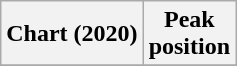<table class="wikitable plainrowheaders" style="text-align:center">
<tr>
<th scope="col">Chart (2020)</th>
<th scope="col">Peak<br>position</th>
</tr>
<tr>
</tr>
</table>
